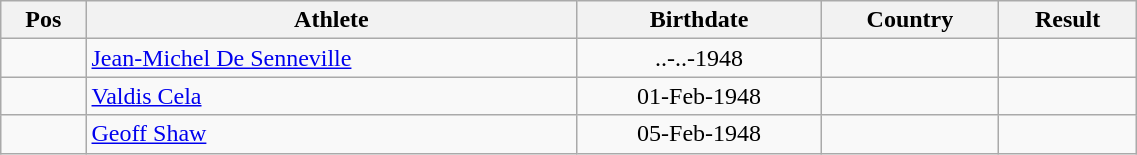<table class="wikitable"  style="text-align:center; width:60%;">
<tr>
<th>Pos</th>
<th>Athlete</th>
<th>Birthdate</th>
<th>Country</th>
<th>Result</th>
</tr>
<tr>
<td align=center></td>
<td align=left><a href='#'>Jean-Michel De Senneville</a></td>
<td>..-..-1948</td>
<td align=left></td>
<td></td>
</tr>
<tr>
<td align=center></td>
<td align=left><a href='#'>Valdis Cela</a></td>
<td>01-Feb-1948</td>
<td align=left></td>
<td></td>
</tr>
<tr>
<td align=center></td>
<td align=left><a href='#'>Geoff Shaw</a></td>
<td>05-Feb-1948</td>
<td align=left></td>
<td></td>
</tr>
</table>
